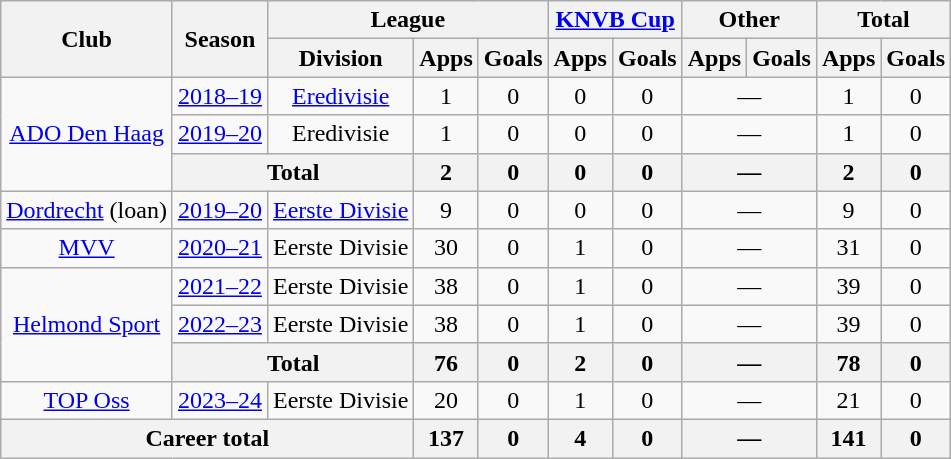<table class="wikitable" style="text-align:center">
<tr>
<th rowspan="2">Club</th>
<th rowspan="2">Season</th>
<th colspan="3">League</th>
<th colspan="2"><a href='#'>KNVB Cup</a></th>
<th colspan="2">Other</th>
<th colspan="2">Total</th>
</tr>
<tr>
<th>Division</th>
<th>Apps</th>
<th>Goals</th>
<th>Apps</th>
<th>Goals</th>
<th>Apps</th>
<th>Goals</th>
<th>Apps</th>
<th>Goals</th>
</tr>
<tr>
<td rowspan="3"><a href='#'>ADO Den Haag</a></td>
<td><a href='#'>2018–19</a></td>
<td><a href='#'>Eredivisie</a></td>
<td>1</td>
<td>0</td>
<td>0</td>
<td>0</td>
<td colspan="2">—</td>
<td>1</td>
<td>0</td>
</tr>
<tr>
<td><a href='#'>2019–20</a></td>
<td>Eredivisie</td>
<td>1</td>
<td>0</td>
<td>0</td>
<td>0</td>
<td colspan="2">—</td>
<td>1</td>
<td>0</td>
</tr>
<tr>
<th colspan="2">Total</th>
<th>2</th>
<th>0</th>
<th>0</th>
<th>0</th>
<th colspan="2">—</th>
<th>2</th>
<th>0</th>
</tr>
<tr>
<td><a href='#'>Dordrecht</a> (loan)</td>
<td><a href='#'>2019–20</a></td>
<td><a href='#'>Eerste Divisie</a></td>
<td>9</td>
<td>0</td>
<td>0</td>
<td>0</td>
<td colspan="2">—</td>
<td>9</td>
<td>0</td>
</tr>
<tr>
<td><a href='#'>MVV</a></td>
<td><a href='#'>2020–21</a></td>
<td>Eerste Divisie</td>
<td>30</td>
<td>0</td>
<td>1</td>
<td>0</td>
<td colspan="2">—</td>
<td>31</td>
<td>0</td>
</tr>
<tr>
<td rowspan="3"><a href='#'>Helmond Sport</a></td>
<td><a href='#'>2021–22</a></td>
<td>Eerste Divisie</td>
<td>38</td>
<td>0</td>
<td>1</td>
<td>0</td>
<td colspan="2">—</td>
<td>39</td>
<td>0</td>
</tr>
<tr>
<td><a href='#'>2022–23</a></td>
<td>Eerste Divisie</td>
<td>38</td>
<td>0</td>
<td>1</td>
<td>0</td>
<td colspan="2">—</td>
<td>39</td>
<td>0</td>
</tr>
<tr>
<th colspan="2">Total</th>
<th>76</th>
<th>0</th>
<th>2</th>
<th>0</th>
<th colspan="2">—</th>
<th>78</th>
<th>0</th>
</tr>
<tr>
<td rowspan="1"><a href='#'>TOP Oss</a></td>
<td><a href='#'>2023–24</a></td>
<td>Eerste Divisie</td>
<td>20</td>
<td>0</td>
<td>1</td>
<td>0</td>
<td colspan="2">—</td>
<td>21</td>
<td>0</td>
</tr>
<tr>
<th colspan="3">Career total</th>
<th>137</th>
<th>0</th>
<th>4</th>
<th>0</th>
<th colspan="2">—</th>
<th>141</th>
<th>0</th>
</tr>
</table>
